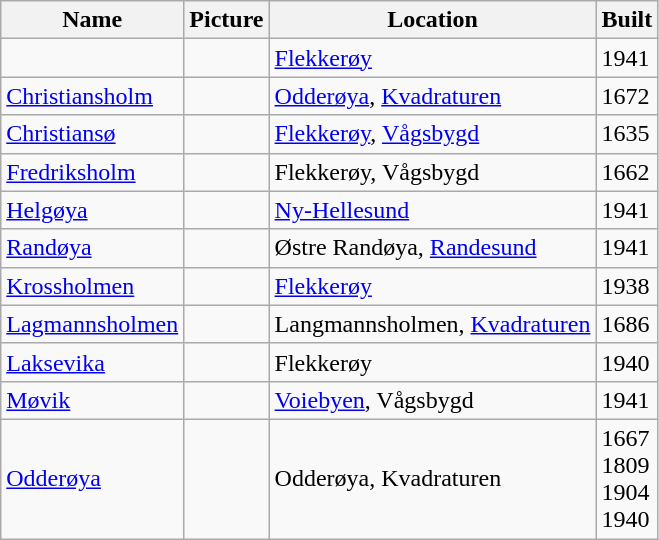<table class="wikitable sortable">
<tr>
<th>Name</th>
<th>Picture</th>
<th>Location</th>
<th>Built</th>
</tr>
<tr>
<td></td>
<td></td>
<td><a href='#'>Flekkerøy</a></td>
<td>1941</td>
</tr>
<tr>
<td><a href='#'>Christiansholm</a></td>
<td></td>
<td><a href='#'>Odderøya</a>, <a href='#'>Kvadraturen</a></td>
<td>1672</td>
</tr>
<tr>
<td><a href='#'>Christiansø</a></td>
<td></td>
<td><a href='#'>Flekkerøy</a>, <a href='#'>Vågsbygd</a></td>
<td>1635</td>
</tr>
<tr>
<td><a href='#'>Fredriksholm</a></td>
<td></td>
<td>Flekkerøy, Vågsbygd</td>
<td>1662</td>
</tr>
<tr>
<td><a href='#'>Helgøya</a></td>
<td></td>
<td><a href='#'>Ny-Hellesund</a></td>
<td>1941</td>
</tr>
<tr>
<td><a href='#'>Randøya</a></td>
<td></td>
<td>Østre Randøya, <a href='#'>Randesund</a></td>
<td>1941</td>
</tr>
<tr>
<td><a href='#'>Krossholmen</a></td>
<td></td>
<td><a href='#'>Flekkerøy</a></td>
<td>1938</td>
</tr>
<tr>
<td><a href='#'>Lagmannsholmen</a></td>
<td></td>
<td>Langmannsholmen, <a href='#'>Kvadraturen</a></td>
<td>1686</td>
</tr>
<tr>
<td><a href='#'>Laksevika</a></td>
<td></td>
<td>Flekkerøy</td>
<td>1940</td>
</tr>
<tr>
<td><a href='#'>Møvik</a></td>
<td></td>
<td><a href='#'>Voiebyen</a>, Vågsbygd</td>
<td>1941</td>
</tr>
<tr>
<td><a href='#'>Odderøya</a></td>
<td></td>
<td>Odderøya, Kvadraturen</td>
<td>1667<br>1809<br>1904<br>1940</td>
</tr>
</table>
